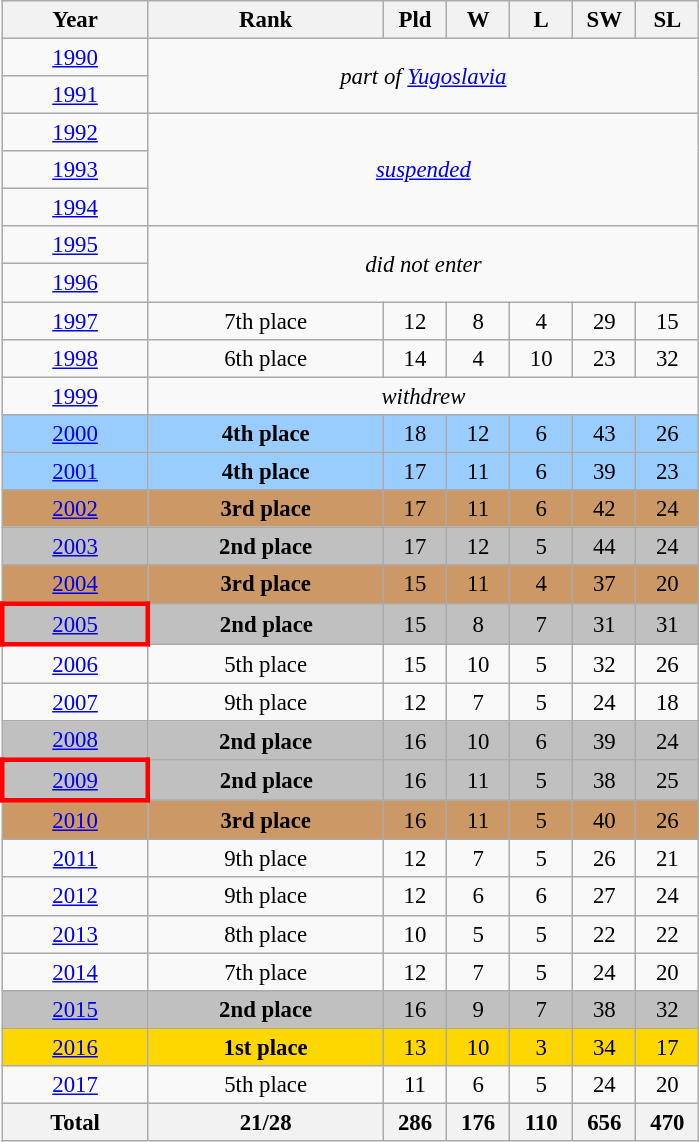<table class="wikitable" style="text-align: center;font-size:95%;">
<tr>
<th width=90>Year</th>
<th width=150>Rank</th>
<th width=35>Pld</th>
<th width=35>W</th>
<th width=35>L</th>
<th width=35>SW</th>
<th width=35>SL</th>
</tr>
<tr>
<td> <a href='#'>1990</a></td>
<td colspan=9 rowspan=2><em>part of <a href='#'>Yugoslavia</a></em></td>
</tr>
<tr>
<td> <a href='#'>1991</a></td>
</tr>
<tr>
<td> <a href='#'>1992</a></td>
<td colspan=9 rowspan=3><em><a href='#'>suspended</a></em></td>
</tr>
<tr>
<td> <a href='#'>1993</a></td>
</tr>
<tr>
<td> <a href='#'>1994</a></td>
</tr>
<tr>
<td> <a href='#'>1995</a></td>
<td colspan=9 rowspan=2><em>did not enter</em></td>
</tr>
<tr>
<td> <a href='#'>1996</a></td>
</tr>
<tr>
<td> <a href='#'>1997</a></td>
<td>7th place</td>
<td>12</td>
<td>8</td>
<td>4</td>
<td>29</td>
<td>15</td>
</tr>
<tr>
<td> <a href='#'>1998</a></td>
<td>6th place</td>
<td>14</td>
<td>4</td>
<td>10</td>
<td>23</td>
<td>32</td>
</tr>
<tr>
<td> <a href='#'>1999</a></td>
<td colspan=9><em>withdrew</em></td>
</tr>
<tr bgcolor=#9acdff>
<td> <a href='#'>2000</a></td>
<td><strong>4th place</strong></td>
<td>18</td>
<td>12</td>
<td>6</td>
<td>43</td>
<td>26</td>
</tr>
<tr bgcolor=#9acdff>
<td> <a href='#'>2001</a></td>
<td><strong>4th place</strong></td>
<td>17</td>
<td>11</td>
<td>6</td>
<td>39</td>
<td>23</td>
</tr>
<tr bgcolor=cc9966>
<td> <a href='#'>2002</a></td>
<td><strong>3rd place</strong> </td>
<td>17</td>
<td>11</td>
<td>6</td>
<td>42</td>
<td>24</td>
</tr>
<tr bgcolor=silver>
<td> <a href='#'>2003</a></td>
<td><strong>2nd place</strong> </td>
<td>17</td>
<td>12</td>
<td>5</td>
<td>44</td>
<td>24</td>
</tr>
<tr bgcolor=cc9966>
<td> <a href='#'>2004</a></td>
<td><strong>3rd place</strong> </td>
<td>15</td>
<td>11</td>
<td>4</td>
<td>37</td>
<td>20</td>
</tr>
<tr bgcolor=silver>
<td style="border: 3px solid red"> <a href='#'>2005</a></td>
<td><strong>2nd place</strong> </td>
<td>15</td>
<td>8</td>
<td>7</td>
<td>31</td>
<td>31</td>
</tr>
<tr>
<td> <a href='#'>2006</a></td>
<td>5th place</td>
<td>15</td>
<td>10</td>
<td>5</td>
<td>32</td>
<td>26</td>
</tr>
<tr>
<td> <a href='#'>2007</a></td>
<td>9th place</td>
<td>12</td>
<td>7</td>
<td>5</td>
<td>24</td>
<td>18</td>
</tr>
<tr bgcolor=silver>
<td> <a href='#'>2008</a></td>
<td><strong>2nd place</strong> </td>
<td>16</td>
<td>10</td>
<td>6</td>
<td>39</td>
<td>24</td>
</tr>
<tr bgcolor=silver>
<td style="border: 3px solid red"> <a href='#'>2009</a></td>
<td><strong>2nd place</strong> </td>
<td>16</td>
<td>11</td>
<td>5</td>
<td>38</td>
<td>25</td>
</tr>
<tr bgcolor=cc9966>
<td> <a href='#'>2010</a></td>
<td><strong>3rd place</strong> </td>
<td>16</td>
<td>11</td>
<td>5</td>
<td>40</td>
<td>26</td>
</tr>
<tr>
<td> <a href='#'>2011</a></td>
<td>9th place</td>
<td>12</td>
<td>7</td>
<td>5</td>
<td>26</td>
<td>21</td>
</tr>
<tr>
<td> <a href='#'>2012</a></td>
<td>9th place</td>
<td>12</td>
<td>6</td>
<td>6</td>
<td>27</td>
<td>24</td>
</tr>
<tr>
<td> <a href='#'>2013</a></td>
<td>8th place</td>
<td>10</td>
<td>5</td>
<td>5</td>
<td>22</td>
<td>22</td>
</tr>
<tr>
<td> <a href='#'>2014</a></td>
<td>7th place</td>
<td>12</td>
<td>7</td>
<td>5</td>
<td>24</td>
<td>20</td>
</tr>
<tr bgcolor=silver>
<td> <a href='#'>2015</a></td>
<td><strong>2nd place</strong> </td>
<td>16</td>
<td>9</td>
<td>7</td>
<td>38</td>
<td>32</td>
</tr>
<tr bgcolor=gold>
<td> <a href='#'>2016</a></td>
<td><strong>1st place</strong> </td>
<td>13</td>
<td>10</td>
<td>3</td>
<td>34</td>
<td>17</td>
</tr>
<tr>
<td> <a href='#'>2017</a></td>
<td>5th place</td>
<td>11</td>
<td>6</td>
<td>5</td>
<td>24</td>
<td>20</td>
</tr>
<tr>
<th>Total</th>
<th>21/28</th>
<th>286</th>
<th>176</th>
<th>110</th>
<th>656</th>
<th>470</th>
</tr>
</table>
